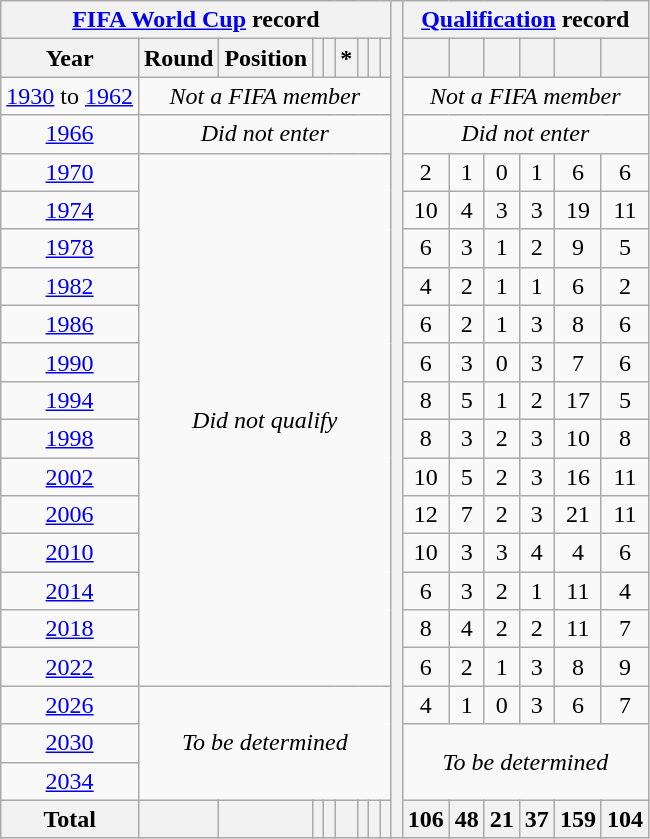<table class="wikitable" style="text-align: center;">
<tr>
<th colspan=9><a href='#'>FIFA World Cup</a> record</th>
<th rowspan=39></th>
<th colspan=6><a href='#'>Qualification</a> record</th>
</tr>
<tr>
<th>Year</th>
<th>Round</th>
<th>Position</th>
<th></th>
<th></th>
<th>*</th>
<th></th>
<th></th>
<th></th>
<th></th>
<th></th>
<th></th>
<th></th>
<th></th>
<th></th>
</tr>
<tr>
<td><a href='#'>1930</a> to <a href='#'>1962</a></td>
<td colspan=8><em>Not a FIFA member</em></td>
<td colspan=6><em>Not a FIFA member</em></td>
</tr>
<tr>
<td> <a href='#'>1966</a></td>
<td colspan=8><em>Did not enter</em></td>
<td colspan=6><em>Did not enter</em></td>
</tr>
<tr>
<td> <a href='#'>1970</a></td>
<td colspan=8 rowspan=14><em>Did not qualify</em></td>
<td>2</td>
<td>1</td>
<td>0</td>
<td>1</td>
<td>6</td>
<td>6</td>
</tr>
<tr>
<td> <a href='#'>1974</a></td>
<td>10</td>
<td>4</td>
<td>3</td>
<td>3</td>
<td>19</td>
<td>11</td>
</tr>
<tr>
<td> <a href='#'>1978</a></td>
<td>6</td>
<td>3</td>
<td>1</td>
<td>2</td>
<td>9</td>
<td>5</td>
</tr>
<tr>
<td> <a href='#'>1982</a></td>
<td>4</td>
<td>2</td>
<td>1</td>
<td>1</td>
<td>6</td>
<td>2</td>
</tr>
<tr>
<td> <a href='#'>1986</a></td>
<td>6</td>
<td>2</td>
<td>1</td>
<td>3</td>
<td>8</td>
<td>6</td>
</tr>
<tr>
<td> <a href='#'>1990</a></td>
<td>6</td>
<td>3</td>
<td>0</td>
<td>3</td>
<td>7</td>
<td>6</td>
</tr>
<tr>
<td> <a href='#'>1994</a></td>
<td>8</td>
<td>5</td>
<td>1</td>
<td>2</td>
<td>17</td>
<td>5</td>
</tr>
<tr>
<td> <a href='#'>1998</a></td>
<td>8</td>
<td>3</td>
<td>2</td>
<td>3</td>
<td>10</td>
<td>8</td>
</tr>
<tr>
<td>  <a href='#'>2002</a></td>
<td>10</td>
<td>5</td>
<td>2</td>
<td>3</td>
<td>16</td>
<td>11</td>
</tr>
<tr>
<td> <a href='#'>2006</a></td>
<td>12</td>
<td>7</td>
<td>2</td>
<td>3</td>
<td>21</td>
<td>11</td>
</tr>
<tr>
<td> <a href='#'>2010</a></td>
<td>10</td>
<td>3</td>
<td>3</td>
<td>4</td>
<td>4</td>
<td>6</td>
</tr>
<tr>
<td> <a href='#'>2014</a></td>
<td>6</td>
<td>3</td>
<td>2</td>
<td>1</td>
<td>11</td>
<td>4</td>
</tr>
<tr>
<td> <a href='#'>2018</a></td>
<td>8</td>
<td>4</td>
<td>2</td>
<td>2</td>
<td>11</td>
<td>7</td>
</tr>
<tr>
<td> <a href='#'>2022</a></td>
<td>6</td>
<td>2</td>
<td>1</td>
<td>3</td>
<td>8</td>
<td>9</td>
</tr>
<tr>
<td>   <a href='#'>2026</a></td>
<td colspan=8 rowspan=3><em>To be determined</em></td>
<td>4</td>
<td>1</td>
<td>0</td>
<td>3</td>
<td>6</td>
<td>7</td>
</tr>
<tr>
<td>   <a href='#'>2030</a></td>
<td colspan=6 rowspan=2><em>To be determined</em></td>
</tr>
<tr>
<td> <a href='#'>2034</a></td>
</tr>
<tr>
<th>Total</th>
<th></th>
<th></th>
<th></th>
<th></th>
<th></th>
<th></th>
<th></th>
<th></th>
<th>106</th>
<th>48</th>
<th>21</th>
<th>37</th>
<th>159</th>
<th>104</th>
</tr>
</table>
